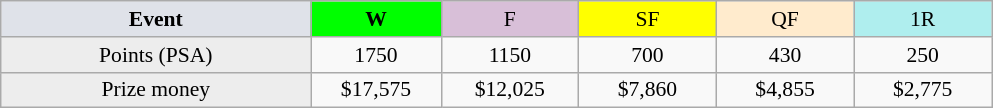<table class=wikitable style=font-size:90%;text-align:center>
<tr>
<td width=200 colspan=1 bgcolor=#dfe2e9><strong>Event</strong></td>
<td width=80 bgcolor=lime><strong>W</strong></td>
<td width=85 bgcolor=#D8BFD8>F</td>
<td width=85 bgcolor=#FFFF00>SF</td>
<td width=85 bgcolor=#ffebcd>QF</td>
<td width=85 bgcolor=#afeeee>1R</td>
</tr>
<tr>
<td bgcolor=#EDEDED>Points (PSA)</td>
<td>1750</td>
<td>1150</td>
<td>700</td>
<td>430</td>
<td>250</td>
</tr>
<tr>
<td bgcolor=#EDEDED>Prize money</td>
<td>$17,575</td>
<td>$12,025</td>
<td>$7,860</td>
<td>$4,855</td>
<td>$2,775</td>
</tr>
</table>
